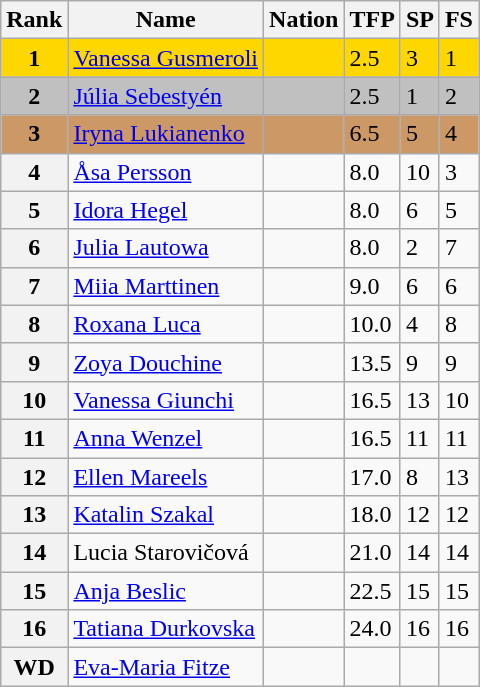<table class="wikitable">
<tr>
<th>Rank</th>
<th>Name</th>
<th>Nation</th>
<th>TFP</th>
<th>SP</th>
<th>FS</th>
</tr>
<tr bgcolor="gold">
<td align="center"><strong>1</strong></td>
<td><a href='#'>Vanessa Gusmeroli</a></td>
<td></td>
<td>2.5</td>
<td>3</td>
<td>1</td>
</tr>
<tr bgcolor="silver">
<td align="center"><strong>2</strong></td>
<td><a href='#'>Júlia Sebestyén</a></td>
<td></td>
<td>2.5</td>
<td>1</td>
<td>2</td>
</tr>
<tr bgcolor="cc9966">
<td align="center"><strong>3</strong></td>
<td><a href='#'>Iryna Lukianenko</a></td>
<td></td>
<td>6.5</td>
<td>5</td>
<td>4</td>
</tr>
<tr>
<th>4</th>
<td><a href='#'>Åsa Persson</a></td>
<td></td>
<td>8.0</td>
<td>10</td>
<td>3</td>
</tr>
<tr>
<th>5</th>
<td><a href='#'>Idora Hegel</a></td>
<td></td>
<td>8.0</td>
<td>6</td>
<td>5</td>
</tr>
<tr>
<th>6</th>
<td><a href='#'>Julia Lautowa</a></td>
<td></td>
<td>8.0</td>
<td>2</td>
<td>7</td>
</tr>
<tr>
<th>7</th>
<td><a href='#'>Miia Marttinen</a></td>
<td></td>
<td>9.0</td>
<td>6</td>
<td>6</td>
</tr>
<tr>
<th>8</th>
<td><a href='#'>Roxana Luca</a></td>
<td></td>
<td>10.0</td>
<td>4</td>
<td>8</td>
</tr>
<tr>
<th>9</th>
<td><a href='#'>Zoya Douchine</a></td>
<td></td>
<td>13.5</td>
<td>9</td>
<td>9</td>
</tr>
<tr>
<th>10</th>
<td><a href='#'>Vanessa Giunchi</a></td>
<td></td>
<td>16.5</td>
<td>13</td>
<td>10</td>
</tr>
<tr>
<th>11</th>
<td><a href='#'>Anna Wenzel</a></td>
<td></td>
<td>16.5</td>
<td>11</td>
<td>11</td>
</tr>
<tr>
<th>12</th>
<td><a href='#'>Ellen Mareels</a></td>
<td></td>
<td>17.0</td>
<td>8</td>
<td>13</td>
</tr>
<tr>
<th>13</th>
<td><a href='#'>Katalin Szakal</a></td>
<td></td>
<td>18.0</td>
<td>12</td>
<td>12</td>
</tr>
<tr>
<th>14</th>
<td>Lucia Starovičová</td>
<td></td>
<td>21.0</td>
<td>14</td>
<td>14</td>
</tr>
<tr>
<th>15</th>
<td><a href='#'>Anja Beslic</a></td>
<td></td>
<td>22.5</td>
<td>15</td>
<td>15</td>
</tr>
<tr>
<th>16</th>
<td><a href='#'>Tatiana Durkovska</a></td>
<td></td>
<td>24.0</td>
<td>16</td>
<td>16</td>
</tr>
<tr>
<th>WD</th>
<td><a href='#'>Eva-Maria Fitze</a></td>
<td></td>
<td></td>
<td></td>
<td></td>
</tr>
</table>
